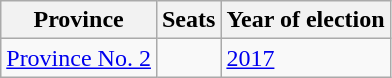<table class="wikitable">
<tr>
<th>Province</th>
<th>Seats</th>
<th>Year of election</th>
</tr>
<tr>
<td><a href='#'>Province No. 2</a></td>
<td></td>
<td><a href='#'>2017</a></td>
</tr>
</table>
